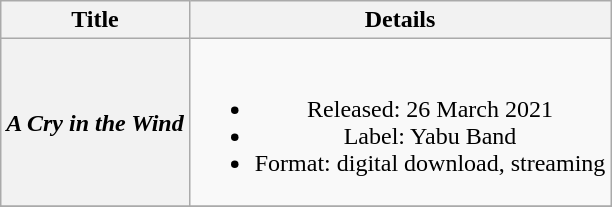<table class="wikitable plainrowheaders" style="text-align:center;" border="1">
<tr>
<th>Title</th>
<th>Details</th>
</tr>
<tr>
<th scope="row"><em>A Cry in the Wind</em></th>
<td><br><ul><li>Released: 26 March 2021</li><li>Label: Yabu Band</li><li>Format: digital download, streaming</li></ul></td>
</tr>
<tr>
</tr>
</table>
